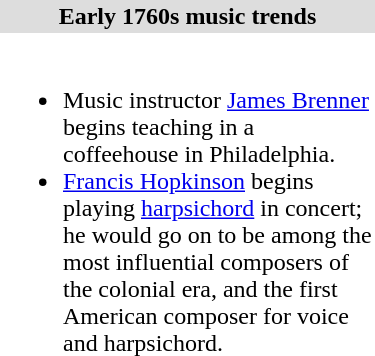<table align="right" border="0" width=250 cellpadding="2" cellspacing="0" style="margin-left:0.5em;" class="toccolours">
<tr>
<th style="background:#ddd;">Early 1760s music trends</th>
</tr>
<tr>
<td><br><ul><li>Music instructor <a href='#'>James Brenner</a> begins teaching in a coffeehouse in Philadelphia.</li><li><a href='#'>Francis Hopkinson</a> begins playing <a href='#'>harpsichord</a> in concert; he would go on to be among the most influential composers of the colonial era, and the first American composer for voice and harpsichord.</li></ul></td>
</tr>
</table>
